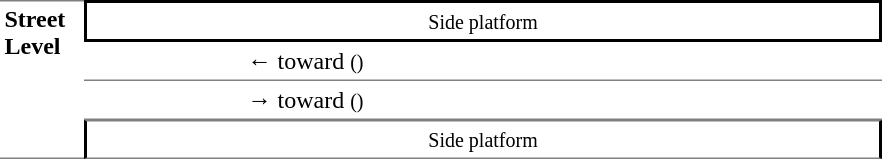<table border=0 cellspacing=0 cellpadding=3>
<tr>
<td style="border-top:solid 1px gray;border-bottom:solid 1px gray;" width=50 rowspan=10 valign=top><strong>Street Level</strong></td>
<td style="border-top:solid 2px black;border-right:solid 2px black;border-left:solid 2px black;border-bottom:solid 2px black;text-align:center;" colspan=2><small>Side platform</small></td>
</tr>
<tr>
<td style="border-top:solid 1px white;border-bottom:solid 1px gray;" width=100></td>
<td style="border-top:solid 1px white;border-bottom:solid 1px gray;" width=420>← <a href='#'></a> toward  <small>()</small></td>
</tr>
<tr>
<td style="border-top:solid 1px white;border-bottom:solid 1px gray;" width=100></td>
<td style="border-top:solid 1px white;border-bottom:solid 1px gray;">→  <a href='#'></a> toward  <small>()</small></td>
</tr>
<tr>
<td style="border-right:solid 2px black;border-left:solid 2px black;border-bottom:solid 1px gray;border-top:solid 1px gray;text-align:center;" colspan=2><small>Side platform</small></td>
</tr>
<tr>
</tr>
</table>
